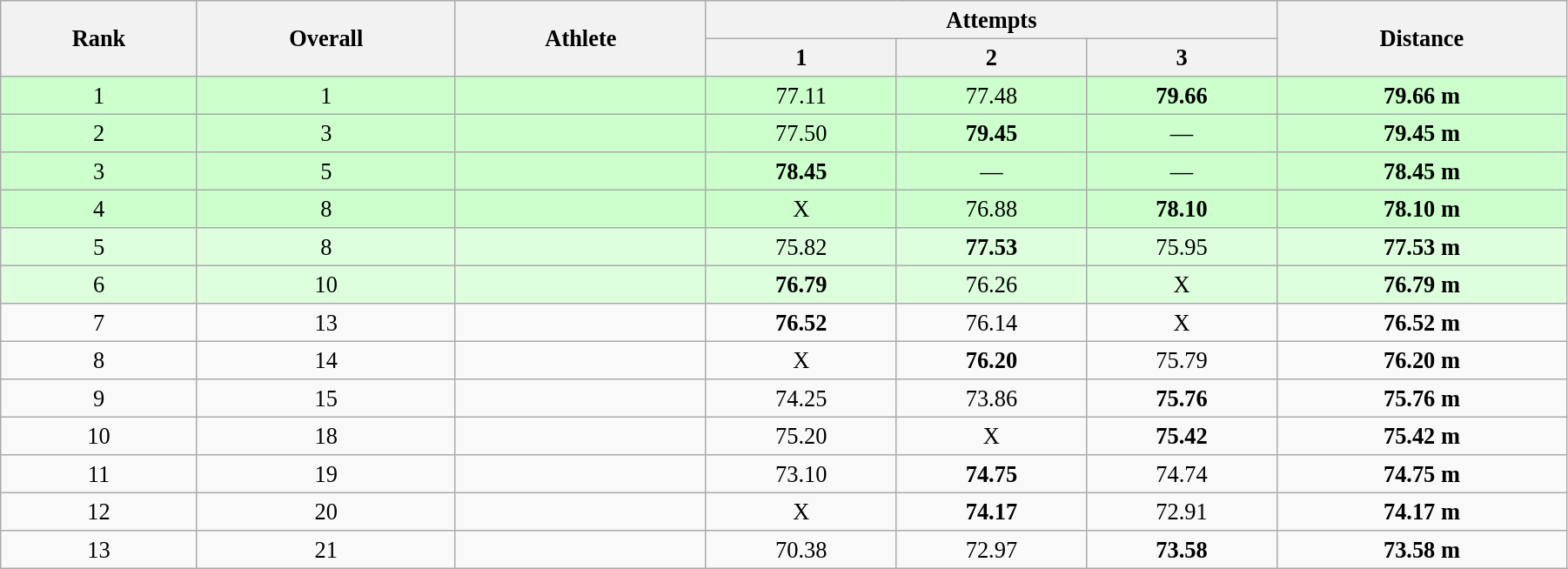<table class="wikitable" style=" text-align:center; font-size:110%;" width="95%">
<tr>
<th rowspan="2">Rank</th>
<th rowspan="2">Overall</th>
<th rowspan="2">Athlete</th>
<th colspan="3">Attempts</th>
<th rowspan="2">Distance</th>
</tr>
<tr>
<th>1</th>
<th>2</th>
<th>3</th>
</tr>
<tr style="background:#ccffcc;">
<td>1</td>
<td>1</td>
<td align=left></td>
<td>77.11</td>
<td>77.48</td>
<td><strong>79.66</strong></td>
<td><strong>79.66 m</strong></td>
</tr>
<tr style="background:#ccffcc;">
<td>2</td>
<td>3</td>
<td align=left></td>
<td>77.50</td>
<td><strong>79.45</strong></td>
<td>—</td>
<td><strong>79.45 m</strong></td>
</tr>
<tr style="background:#ccffcc;">
<td>3</td>
<td>5</td>
<td align=left></td>
<td><strong>78.45</strong></td>
<td>—</td>
<td>—</td>
<td><strong>78.45 m</strong></td>
</tr>
<tr style="background:#ccffcc;">
<td>4</td>
<td>8</td>
<td align=left></td>
<td>X</td>
<td>76.88</td>
<td><strong>78.10</strong></td>
<td><strong>78.10 m</strong></td>
</tr>
<tr style="background:#ddffdd;">
<td>5</td>
<td>8</td>
<td align=left></td>
<td>75.82</td>
<td><strong>77.53</strong></td>
<td>75.95</td>
<td><strong>77.53 m</strong></td>
</tr>
<tr style="background:#ddffdd;">
<td>6</td>
<td>10</td>
<td align=left></td>
<td><strong>76.79</strong></td>
<td>76.26</td>
<td>X</td>
<td><strong>76.79 m</strong></td>
</tr>
<tr>
<td>7</td>
<td>13</td>
<td align=left></td>
<td><strong>76.52</strong></td>
<td>76.14</td>
<td>X</td>
<td><strong>76.52 m</strong></td>
</tr>
<tr>
<td>8</td>
<td>14</td>
<td align=left></td>
<td>X</td>
<td><strong>76.20</strong></td>
<td>75.79</td>
<td><strong>76.20 m</strong></td>
</tr>
<tr>
<td>9</td>
<td>15</td>
<td align=left></td>
<td>74.25</td>
<td>73.86</td>
<td><strong>75.76</strong></td>
<td><strong>75.76 m</strong></td>
</tr>
<tr>
<td>10</td>
<td>18</td>
<td align=left></td>
<td>75.20</td>
<td>X</td>
<td><strong>75.42</strong></td>
<td><strong>75.42 m</strong></td>
</tr>
<tr>
<td>11</td>
<td>19</td>
<td align=left></td>
<td>73.10</td>
<td><strong>74.75</strong></td>
<td>74.74</td>
<td><strong>74.75 m</strong></td>
</tr>
<tr>
<td>12</td>
<td>20</td>
<td align=left></td>
<td>X</td>
<td><strong>74.17</strong></td>
<td>72.91</td>
<td><strong>74.17 m</strong></td>
</tr>
<tr>
<td>13</td>
<td>21</td>
<td align=left></td>
<td>70.38</td>
<td>72.97</td>
<td><strong>73.58</strong></td>
<td><strong>73.58 m</strong></td>
</tr>
</table>
